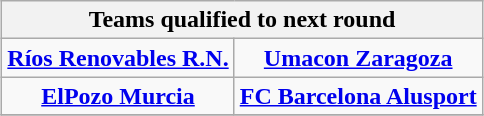<table class="wikitable" style="text-align: center; margin: 0 auto;">
<tr>
<th colspan=4>Teams qualified to next round</th>
</tr>
<tr>
<td><strong><a href='#'>Ríos Renovables R.N.</a></strong></td>
<td><strong><a href='#'>Umacon Zaragoza</a></strong></td>
</tr>
<tr>
<td><strong><a href='#'>ElPozo Murcia</a></strong></td>
<td><strong><a href='#'>FC Barcelona Alusport</a></strong></td>
</tr>
<tr>
</tr>
</table>
